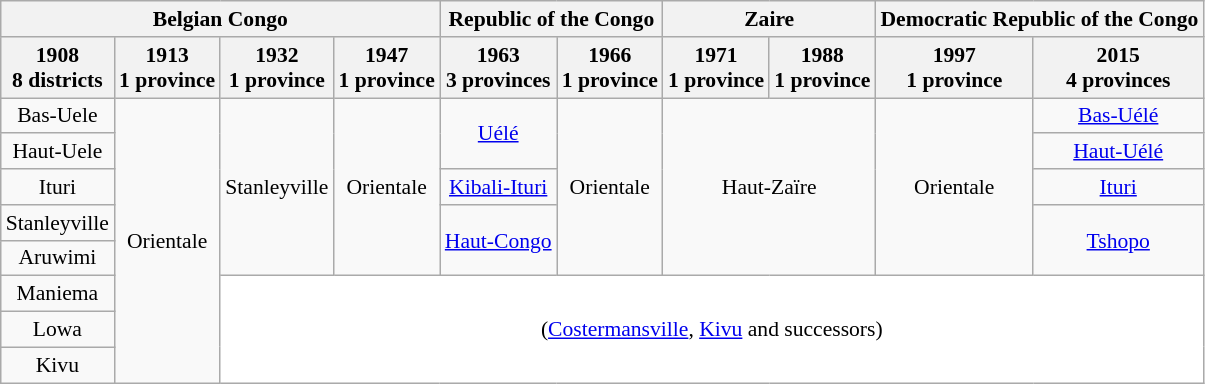<table class="wikitable" style="font-size:90%; text-align:center">
<tr>
<th colspan=4>Belgian Congo</th>
<th colspan=2>Republic of the Congo</th>
<th colspan=2>Zaire</th>
<th colspan=2>Democratic Republic of the Congo</th>
</tr>
<tr>
<th>1908<br>8 districts</th>
<th>1913<br>1 province</th>
<th>1932<br>1 province</th>
<th>1947<br>1 province</th>
<th>1963<br>3 provinces</th>
<th>1966<br>1 province</th>
<th>1971<br>1 province</th>
<th>1988<br>1 province</th>
<th>1997<br>1 province</th>
<th>2015<br>4 provinces</th>
</tr>
<tr>
<td>Bas-Uele</td>
<td rowspan=9>Orientale</td>
<td rowspan=5>Stanleyville</td>
<td rowspan=5>Orientale</td>
<td rowspan=2><a href='#'>Uélé</a></td>
<td rowspan=5>Orientale</td>
<td rowspan=5 colspan=2>Haut-Zaïre</td>
<td rowspan=5>Orientale</td>
<td><a href='#'>Bas-Uélé</a></td>
</tr>
<tr>
<td>Haut-Uele</td>
<td><a href='#'>Haut-Uélé</a></td>
</tr>
<tr>
<td>Ituri</td>
<td><a href='#'>Kibali-Ituri</a></td>
<td><a href='#'>Ituri</a></td>
</tr>
<tr>
<td>Stanleyville</td>
<td rowspan=2><a href='#'>Haut-Congo</a></td>
<td rowspan=2><a href='#'>Tshopo</a></td>
</tr>
<tr>
<td>Aruwimi</td>
</tr>
<tr>
<td>Maniema</td>
<td rowspan=4 colspan=8 style="background:white;">(<a href='#'>Costermansville</a>, <a href='#'>Kivu</a> and successors)</td>
</tr>
<tr>
<td>Lowa</td>
</tr>
<tr>
<td>Kivu</td>
</tr>
</table>
